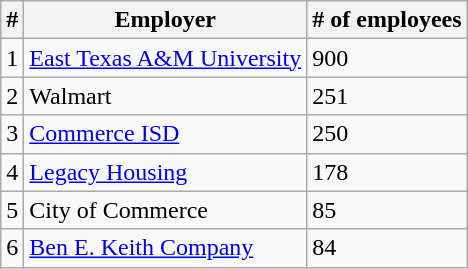<table class="wikitable">
<tr>
<th>#</th>
<th>Employer</th>
<th># of employees</th>
</tr>
<tr>
<td>1</td>
<td><a href='#'>East Texas A&M University</a></td>
<td>900</td>
</tr>
<tr>
<td>2</td>
<td>Walmart</td>
<td>251</td>
</tr>
<tr>
<td>3</td>
<td><a href='#'>Commerce ISD</a></td>
<td>250</td>
</tr>
<tr>
<td>4</td>
<td><a href='#'>Legacy Housing</a></td>
<td>178</td>
</tr>
<tr>
<td>5</td>
<td>City of Commerce</td>
<td>85</td>
</tr>
<tr>
<td>6</td>
<td><a href='#'>Ben E. Keith Company</a></td>
<td>84</td>
</tr>
</table>
